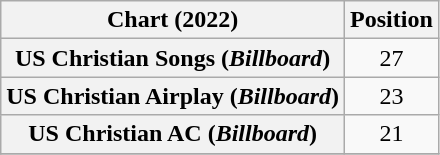<table class="wikitable plainrowheaders" style="text-align:center">
<tr>
<th scope="col">Chart (2022)</th>
<th scope="col">Position</th>
</tr>
<tr>
<th scope="row">US Christian Songs (<em>Billboard</em>)</th>
<td>27</td>
</tr>
<tr>
<th scope="row">US Christian Airplay (<em>Billboard</em>)</th>
<td>23</td>
</tr>
<tr>
<th scope="row">US Christian AC (<em>Billboard</em>)</th>
<td>21</td>
</tr>
<tr>
</tr>
</table>
